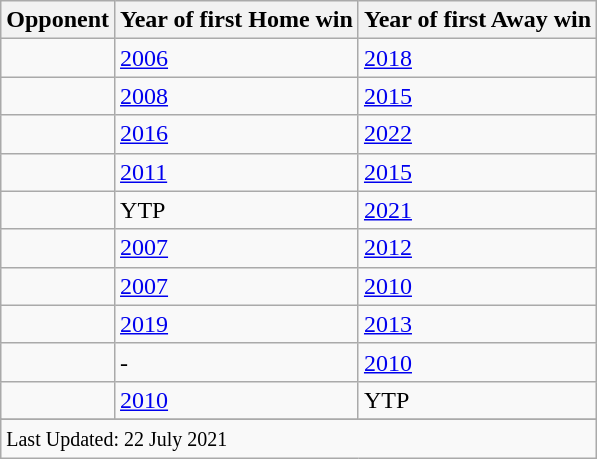<table class="wikitable plainrowheaders sortable">
<tr>
<th>Opponent</th>
<th>Year of first Home win</th>
<th>Year of first Away win</th>
</tr>
<tr>
<td></td>
<td><a href='#'>2006</a></td>
<td><a href='#'>2018</a></td>
</tr>
<tr>
<td></td>
<td><a href='#'>2008</a></td>
<td><a href='#'>2015</a></td>
</tr>
<tr>
<td></td>
<td><a href='#'>2016</a></td>
<td><a href='#'>2022</a></td>
</tr>
<tr>
<td></td>
<td><a href='#'>2011</a></td>
<td><a href='#'>2015</a></td>
</tr>
<tr>
<td></td>
<td>YTP</td>
<td><a href='#'>2021</a></td>
</tr>
<tr>
<td></td>
<td><a href='#'>2007</a></td>
<td><a href='#'>2012</a></td>
</tr>
<tr>
<td></td>
<td><a href='#'>2007</a></td>
<td><a href='#'>2010</a></td>
</tr>
<tr>
<td></td>
<td><a href='#'>2019</a></td>
<td><a href='#'>2013</a></td>
</tr>
<tr>
<td></td>
<td>-</td>
<td><a href='#'>2010</a></td>
</tr>
<tr>
<td></td>
<td><a href='#'>2010</a></td>
<td>YTP</td>
</tr>
<tr>
</tr>
<tr class=sortbottom>
<td colspan=3><small>Last Updated: 22 July 2021</small></td>
</tr>
</table>
